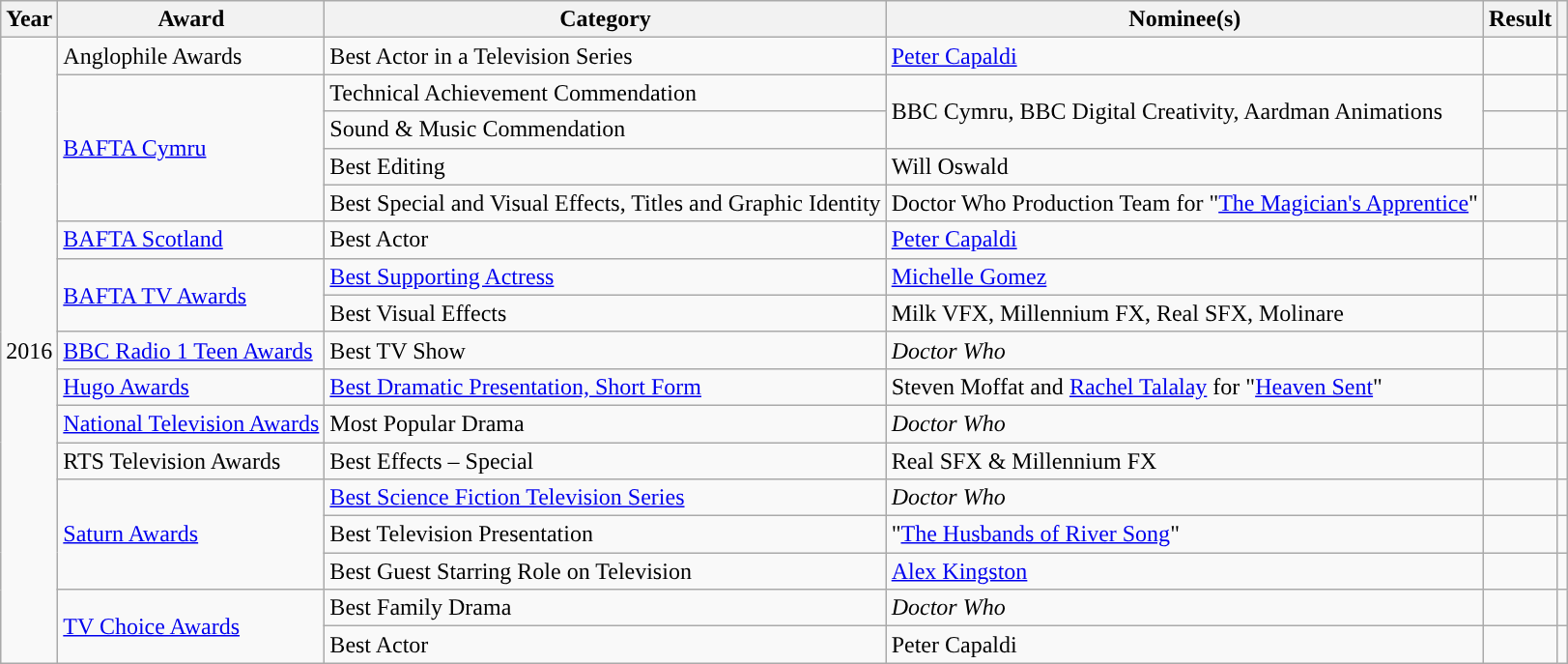<table class="wikitable sortable">
<tr>
<th>Year</th>
<th>Award</th>
<th>Category</th>
<th>Nominee(s)</th>
<th>Result</th>
<th class="unsortable"></th>
</tr>
<tr>
<td rowspan="17">2016</td>
<td>Anglophile Awards</td>
<td>Best Actor in a Television Series</td>
<td><a href='#'>Peter Capaldi</a></td>
<td></td>
<td></td>
</tr>
<tr>
<td rowspan="4"><a href='#'>BAFTA Cymru</a></td>
<td>Technical Achievement Commendation</td>
<td rowspan="2">BBC Cymru, BBC Digital Creativity, Aardman Animations</td>
<td></td>
<td></td>
</tr>
<tr>
<td>Sound & Music Commendation</td>
<td></td>
<td></td>
</tr>
<tr>
<td>Best Editing</td>
<td>Will Oswald</td>
<td></td>
<td></td>
</tr>
<tr>
<td>Best Special and Visual Effects, Titles and Graphic Identity</td>
<td>Doctor Who Production Team for "<a href='#'>The Magician's Apprentice</a>"</td>
<td></td>
<td></td>
</tr>
<tr>
<td><a href='#'>BAFTA Scotland</a></td>
<td>Best Actor</td>
<td><a href='#'>Peter Capaldi</a></td>
<td></td>
<td></td>
</tr>
<tr>
<td rowspan="2"><a href='#'>BAFTA TV Awards</a></td>
<td><a href='#'>Best Supporting Actress</a></td>
<td><a href='#'>Michelle Gomez</a></td>
<td></td>
<td></td>
</tr>
<tr>
<td>Best Visual Effects</td>
<td>Milk VFX, Millennium FX, Real SFX, Molinare</td>
<td></td>
<td></td>
</tr>
<tr>
<td><a href='#'>BBC Radio 1 Teen Awards</a></td>
<td>Best TV Show</td>
<td><em>Doctor Who</em></td>
<td></td>
<td></td>
</tr>
<tr>
<td><a href='#'>Hugo Awards</a></td>
<td><a href='#'>Best Dramatic Presentation, Short Form</a></td>
<td>Steven Moffat and <a href='#'>Rachel Talalay</a> for "<a href='#'>Heaven Sent</a>"</td>
<td></td>
<td></td>
</tr>
<tr>
<td><a href='#'>National Television Awards</a></td>
<td>Most Popular Drama</td>
<td><em>Doctor Who</em></td>
<td></td>
<td></td>
</tr>
<tr>
<td>RTS Television Awards</td>
<td>Best Effects – Special</td>
<td>Real SFX & Millennium FX</td>
<td></td>
<td></td>
</tr>
<tr>
<td rowspan="3"><a href='#'>Saturn Awards</a></td>
<td><a href='#'>Best Science Fiction Television Series</a></td>
<td><em>Doctor Who</em></td>
<td></td>
<td></td>
</tr>
<tr>
<td>Best Television Presentation</td>
<td>"<a href='#'>The Husbands of River Song</a>"</td>
<td></td>
<td></td>
</tr>
<tr>
<td>Best Guest Starring Role on Television</td>
<td><a href='#'>Alex Kingston</a></td>
<td></td>
<td></td>
</tr>
<tr>
<td rowspan="2"><a href='#'>TV Choice Awards</a></td>
<td>Best Family Drama</td>
<td><em>Doctor Who</em></td>
<td></td>
<td></td>
</tr>
<tr>
<td>Best Actor</td>
<td>Peter Capaldi</td>
<td></td>
<td></td>
</tr>
</table>
